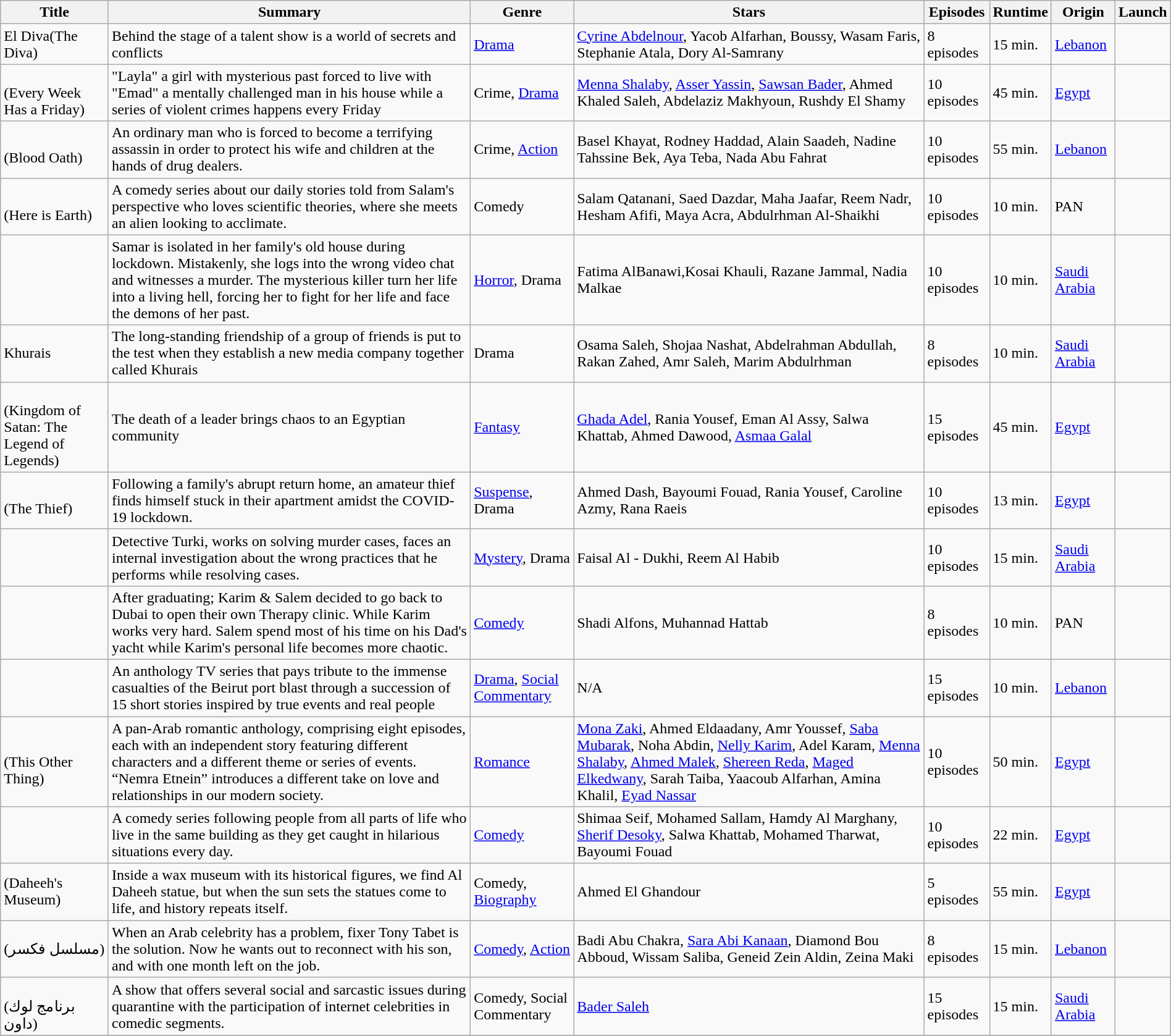<table class="wikitable" style="width:100%">
<tr>
<th>Title</th>
<th>Summary</th>
<th>Genre</th>
<th>Stars</th>
<th>Episodes</th>
<th>Runtime</th>
<th>Origin</th>
<th>Launch</th>
</tr>
<tr>
<td>El Diva(The Diva)</td>
<td>Behind the stage of a talent show is a world of secrets and conflicts</td>
<td><a href='#'>Drama</a></td>
<td><a href='#'>Cyrine Abdelnour</a>, Yacob Alfarhan, Boussy, Wasam Faris, Stephanie Atala, Dory Al-Samrany</td>
<td>8 episodes</td>
<td>15 min.</td>
<td><a href='#'>Lebanon</a></td>
<td></td>
</tr>
<tr>
<td><br>(Every Week Has a Friday)</td>
<td>"Layla" a girl with mysterious past forced to live with "Emad" a mentally challenged man in his house while a series of violent crimes happens every Friday</td>
<td>Crime, <a href='#'>Drama</a></td>
<td><a href='#'>Menna Shalaby</a>, <a href='#'>Asser Yassin</a>, <a href='#'>Sawsan Bader</a>, Ahmed Khaled Saleh, Abdelaziz Makhyoun, Rushdy El Shamy</td>
<td>10 episodes</td>
<td>45 min.</td>
<td><a href='#'>Egypt</a></td>
<td></td>
</tr>
<tr>
<td><br>(Blood Oath)</td>
<td>An ordinary man who is forced to become a terrifying assassin in order to protect his wife and children at the hands of drug dealers.</td>
<td>Crime, <a href='#'>Action</a></td>
<td>Basel Khayat, Rodney Haddad, Alain Saadeh, Nadine Tahssine Bek, Aya Teba, Nada Abu Fahrat</td>
<td>10 episodes</td>
<td>55 min.</td>
<td><a href='#'>Lebanon</a></td>
<td></td>
</tr>
<tr>
<td><br>(Here is Earth)</td>
<td>A comedy series about our daily stories told from Salam's perspective who loves scientific theories, where she meets an alien looking to acclimate.</td>
<td>Comedy</td>
<td>Salam Qatanani, Saed Dazdar, Maha Jaafar, Reem Nadr, Hesham Afifi, Maya Acra, Abdulrhman Al-Shaikhi</td>
<td>10 episodes</td>
<td>10 min.</td>
<td>PAN</td>
<td></td>
</tr>
<tr>
<td></td>
<td>Samar is isolated in her family's old house during lockdown. Mistakenly, she logs into the wrong video chat and witnesses a murder. The mysterious killer turn her life into a living hell, forcing her to fight for her life and face the demons of her past.</td>
<td><a href='#'>Horror</a>, Drama</td>
<td>Fatima AlBanawi,Kosai Khauli, Razane Jammal, Nadia Malkae</td>
<td>10 episodes</td>
<td>10 min.</td>
<td><a href='#'>Saudi Arabia</a></td>
<td></td>
</tr>
<tr>
<td>Khurais</td>
<td>The long-standing friendship of a group of friends is put to the test when they establish a new media company together called Khurais</td>
<td>Drama</td>
<td>Osama Saleh, Shojaa Nashat, Abdelrahman Abdullah, Rakan Zahed, Amr Saleh, Marim Abdulrhman</td>
<td>8 episodes</td>
<td>10 min.</td>
<td><a href='#'>Saudi Arabia</a></td>
<td></td>
</tr>
<tr>
<td><br>(Kingdom of Satan: The Legend of Legends)</td>
<td>The death of a leader brings chaos to an Egyptian community</td>
<td><a href='#'>Fantasy</a></td>
<td><a href='#'>Ghada Adel</a>, Rania Yousef, Eman Al Assy, Salwa Khattab, Ahmed Dawood, <a href='#'>Asmaa Galal</a></td>
<td>15 episodes</td>
<td>45 min.</td>
<td><a href='#'>Egypt</a></td>
<td></td>
</tr>
<tr>
<td><br>(The Thief)</td>
<td>Following a family's abrupt return home, an amateur thief finds himself stuck in their apartment amidst the COVID-19 lockdown.</td>
<td><a href='#'>Suspense</a>, Drama</td>
<td>Ahmed Dash, Bayoumi Fouad, Rania Yousef, Caroline Azmy, Rana Raeis</td>
<td>10 episodes</td>
<td>13 min.</td>
<td><a href='#'>Egypt</a></td>
<td></td>
</tr>
<tr>
<td></td>
<td>Detective Turki, works on solving murder cases, faces an internal investigation about the wrong practices that he performs while resolving cases.</td>
<td><a href='#'>Mystery</a>, Drama</td>
<td>Faisal Al - Dukhi, Reem Al Habib</td>
<td>10 episodes</td>
<td>15 min.</td>
<td><a href='#'>Saudi Arabia</a></td>
<td></td>
</tr>
<tr>
<td></td>
<td>After graduating; Karim & Salem decided to go back to Dubai to open their own Therapy clinic. While Karim works very hard. Salem spend most of his time on his Dad's yacht while Karim's personal life becomes more chaotic.</td>
<td><a href='#'>Comedy</a></td>
<td>Shadi Alfons, Muhannad Hattab</td>
<td>8 episodes</td>
<td>10 min.</td>
<td>PAN</td>
<td></td>
</tr>
<tr>
<td></td>
<td>An anthology TV series that pays tribute to the immense casualties of the Beirut port blast through a succession of 15 short stories inspired by true events and real people</td>
<td><a href='#'>Drama</a>, <a href='#'>Social Commentary</a></td>
<td>N/A</td>
<td>15 episodes</td>
<td>10 min.</td>
<td><a href='#'>Lebanon</a></td>
<td></td>
</tr>
<tr>
<td><br>(This Other Thing)</td>
<td>A pan-Arab romantic anthology, comprising eight episodes, each with an independent story featuring different characters and a different theme or series of events. “Nemra Etnein” introduces a different take on love and relationships in our modern society.</td>
<td><a href='#'>Romance</a></td>
<td><a href='#'>Mona Zaki</a>, Ahmed Eldaadany, Amr Youssef, <a href='#'>Saba Mubarak</a>, Noha Abdin, <a href='#'>Nelly Karim</a>, Adel Karam, <a href='#'>Menna Shalaby</a>, <a href='#'>Ahmed Malek</a>, <a href='#'>Shereen Reda</a>, <a href='#'>Maged Elkedwany</a>, Sarah Taiba, Yaacoub Alfarhan, Amina Khalil, <a href='#'>Eyad Nassar</a></td>
<td>10 episodes</td>
<td>50 min.</td>
<td><a href='#'>Egypt</a></td>
<td></td>
</tr>
<tr>
<td></td>
<td>A comedy series following people from all parts of life who live in the same building as they get caught in hilarious situations every day.</td>
<td><a href='#'>Comedy</a></td>
<td>Shimaa Seif, Mohamed Sallam, Hamdy Al Marghany, <a href='#'>Sherif Desoky</a>, Salwa Khattab, Mohamed Tharwat, Bayoumi Fouad</td>
<td>10 episodes</td>
<td>22 min.</td>
<td><a href='#'>Egypt</a></td>
<td></td>
</tr>
<tr>
<td> (Daheeh's Museum)</td>
<td>Inside a wax museum with its historical figures, we find Al Daheeh statue, but when the sun sets the statues come to life, and history repeats itself.</td>
<td>Comedy, <a href='#'>Biography</a></td>
<td>Ahmed El Ghandour</td>
<td>5 episodes</td>
<td>55 min.</td>
<td><a href='#'>Egypt</a></td>
<td></td>
</tr>
<tr>
<td> (مسلسل فكسر)</td>
<td>When an Arab celebrity has a problem, fixer Tony Tabet is the solution. Now he wants out to reconnect with his son, and with one month left on the job.</td>
<td><a href='#'>Comedy</a>, <a href='#'>Action</a></td>
<td>Badi Abu Chakra, <a href='#'>Sara Abi Kanaan</a>, Diamond Bou Abboud, Wissam Saliba, Geneid Zein Aldin, Zeina Maki</td>
<td>8 episodes</td>
<td>15 min.</td>
<td><a href='#'>Lebanon</a></td>
<td></td>
</tr>
<tr>
<td><br>(برنامج لوك داون)</td>
<td>A show that offers several social and sarcastic issues during quarantine with the participation of internet celebrities in comedic segments.</td>
<td>Comedy, Social Commentary</td>
<td><a href='#'>Bader Saleh</a></td>
<td>15 episodes</td>
<td>15 min.</td>
<td><a href='#'>Saudi Arabia</a></td>
<td></td>
</tr>
<tr>
</tr>
</table>
